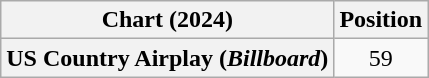<table class="wikitable sortable plainrowheaders" style="text-align:center">
<tr>
<th scope="col">Chart (2024)</th>
<th scope="col">Position</th>
</tr>
<tr>
<th scope="row">US Country Airplay (<em>Billboard</em>)</th>
<td>59</td>
</tr>
</table>
